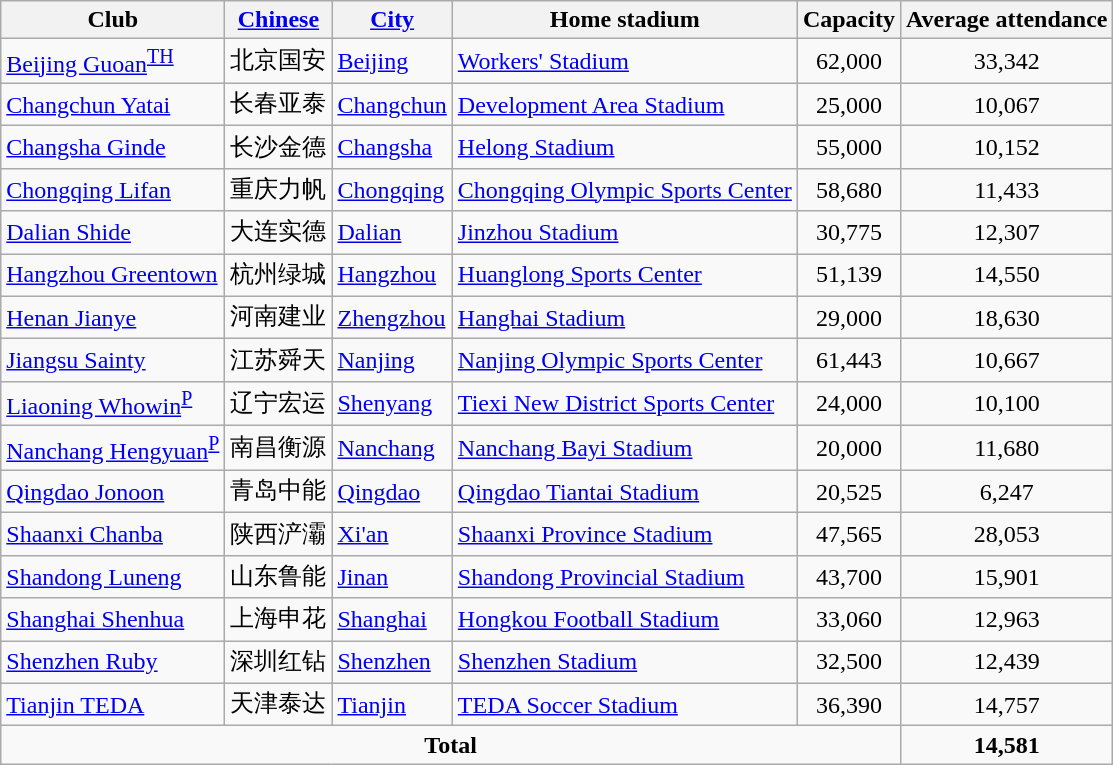<table class="wikitable sortable">
<tr>
<th>Club</th>
<th><a href='#'>Chinese</a></th>
<th><a href='#'>City</a></th>
<th>Home stadium</th>
<th>Capacity</th>
<th>Average attendance</th>
</tr>
<tr>
<td><a href='#'>Beijing Guoan</a><sup><a href='#'>TH</a></sup></td>
<td>北京国安</td>
<td><a href='#'>Beijing</a></td>
<td><a href='#'>Workers' Stadium</a></td>
<td align=center>62,000</td>
<td align=center>33,342</td>
</tr>
<tr>
<td><a href='#'>Changchun Yatai</a></td>
<td>长春亚泰</td>
<td><a href='#'>Changchun</a></td>
<td><a href='#'>Development Area Stadium</a></td>
<td align=center>25,000</td>
<td align=center>10,067</td>
</tr>
<tr>
<td><a href='#'>Changsha Ginde</a></td>
<td>长沙金德</td>
<td><a href='#'>Changsha</a></td>
<td><a href='#'>Helong Stadium</a></td>
<td align=center>55,000</td>
<td align=center>10,152</td>
</tr>
<tr>
<td><a href='#'>Chongqing Lifan</a></td>
<td>重庆力帆</td>
<td><a href='#'>Chongqing</a></td>
<td><a href='#'>Chongqing Olympic Sports Center</a></td>
<td align=center>58,680</td>
<td align=center>11,433</td>
</tr>
<tr>
<td><a href='#'>Dalian Shide</a></td>
<td>大连实德</td>
<td><a href='#'>Dalian</a></td>
<td><a href='#'>Jinzhou Stadium</a></td>
<td align=center>30,775</td>
<td align=center>12,307</td>
</tr>
<tr>
<td><a href='#'>Hangzhou Greentown</a></td>
<td>杭州绿城</td>
<td><a href='#'>Hangzhou</a></td>
<td><a href='#'>Huanglong Sports Center</a></td>
<td align=center>51,139</td>
<td align=center>14,550</td>
</tr>
<tr>
<td><a href='#'>Henan Jianye</a></td>
<td>河南建业</td>
<td><a href='#'>Zhengzhou</a></td>
<td><a href='#'>Hanghai Stadium</a></td>
<td align=center>29,000</td>
<td align=center>18,630</td>
</tr>
<tr>
<td><a href='#'>Jiangsu Sainty</a></td>
<td>江苏舜天</td>
<td><a href='#'>Nanjing</a></td>
<td><a href='#'>Nanjing Olympic Sports Center</a></td>
<td align=center>61,443</td>
<td align=center>10,667</td>
</tr>
<tr>
<td><a href='#'>Liaoning Whowin</a><sup><a href='#'>P</a></sup></td>
<td>辽宁宏运</td>
<td><a href='#'>Shenyang</a></td>
<td><a href='#'>Tiexi New District Sports Center</a></td>
<td align=center>24,000</td>
<td align=center>10,100</td>
</tr>
<tr>
<td><a href='#'>Nanchang Hengyuan</a><sup><a href='#'>P</a></sup></td>
<td>南昌衡源</td>
<td><a href='#'>Nanchang</a></td>
<td><a href='#'>Nanchang Bayi Stadium</a></td>
<td align=center>20,000</td>
<td align=center>11,680</td>
</tr>
<tr>
<td><a href='#'>Qingdao Jonoon</a></td>
<td>青岛中能</td>
<td><a href='#'>Qingdao</a></td>
<td><a href='#'>Qingdao Tiantai Stadium</a></td>
<td align=center>20,525</td>
<td align=center>6,247</td>
</tr>
<tr>
<td><a href='#'>Shaanxi Chanba</a></td>
<td>陕西浐灞</td>
<td><a href='#'>Xi'an</a></td>
<td><a href='#'>Shaanxi Province Stadium</a></td>
<td align=center>47,565</td>
<td align=center>28,053</td>
</tr>
<tr>
<td><a href='#'>Shandong Luneng</a></td>
<td>山东鲁能</td>
<td><a href='#'>Jinan</a></td>
<td><a href='#'>Shandong Provincial Stadium</a></td>
<td align=center>43,700</td>
<td align=center>15,901</td>
</tr>
<tr>
<td><a href='#'>Shanghai Shenhua</a></td>
<td>上海申花</td>
<td><a href='#'>Shanghai</a></td>
<td><a href='#'>Hongkou Football Stadium</a></td>
<td align=center>33,060</td>
<td align=center>12,963</td>
</tr>
<tr>
<td><a href='#'>Shenzhen Ruby</a></td>
<td>深圳红钻</td>
<td><a href='#'>Shenzhen</a></td>
<td><a href='#'>Shenzhen Stadium</a></td>
<td align=center>32,500</td>
<td align=center>12,439</td>
</tr>
<tr>
<td><a href='#'>Tianjin TEDA</a></td>
<td>天津泰达</td>
<td><a href='#'>Tianjin</a></td>
<td><a href='#'>TEDA Soccer Stadium</a></td>
<td align=center>36,390</td>
<td align=center>14,757</td>
</tr>
<tr>
<td style="text-align:center;" colspan="5"><strong>Total</strong></td>
<td align=center><strong>14,581</strong></td>
</tr>
</table>
